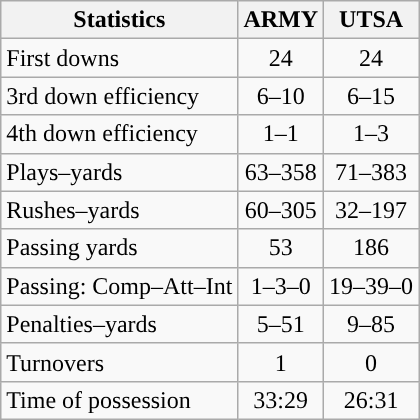<table class="wikitable">
<tr>
<th>Statistics</th>
<th>ARMY</th>
<th>UTSA</th>
</tr>
<tr>
<td>First downs</td>
<td align=center>24</td>
<td align=center>24</td>
</tr>
<tr>
<td>3rd down efficiency</td>
<td align=center>6–10</td>
<td align=center>6–15</td>
</tr>
<tr>
<td>4th down efficiency</td>
<td align=center>1–1</td>
<td align=center>1–3</td>
</tr>
<tr>
<td>Plays–yards</td>
<td align=center>63–358</td>
<td align=center>71–383</td>
</tr>
<tr>
<td>Rushes–yards</td>
<td align=center>60–305</td>
<td align=center>32–197</td>
</tr>
<tr>
<td>Passing yards</td>
<td align=center>53</td>
<td align=center>186</td>
</tr>
<tr>
<td>Passing: Comp–Att–Int</td>
<td align=center>1–3–0</td>
<td align=center>19–39–0</td>
</tr>
<tr>
<td>Penalties–yards</td>
<td align=center>5–51</td>
<td align=center>9–85</td>
</tr>
<tr>
<td>Turnovers</td>
<td align=center>1</td>
<td align=center>0</td>
</tr>
<tr>
<td>Time of possession</td>
<td align=center>33:29</td>
<td align=center>26:31</td>
</tr>
</table>
